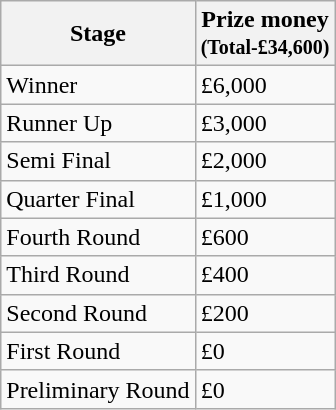<table class="wikitable">
<tr>
<th>Stage</th>
<th>Prize money<br><small>(Total-£34,600)</small></th>
</tr>
<tr>
<td>Winner</td>
<td>£6,000</td>
</tr>
<tr>
<td>Runner Up</td>
<td>£3,000</td>
</tr>
<tr>
<td>Semi Final</td>
<td>£2,000</td>
</tr>
<tr>
<td>Quarter Final</td>
<td>£1,000</td>
</tr>
<tr>
<td>Fourth Round</td>
<td>£600</td>
</tr>
<tr>
<td>Third Round</td>
<td>£400</td>
</tr>
<tr>
<td>Second Round</td>
<td>£200</td>
</tr>
<tr>
<td>First Round</td>
<td>£0</td>
</tr>
<tr>
<td>Preliminary Round</td>
<td>£0</td>
</tr>
</table>
